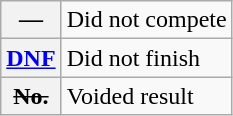<table class="wikitable">
<tr>
<th scope="row">—</th>
<td>Did not compete</td>
</tr>
<tr>
<th scope="row"><a href='#'>DNF</a></th>
<td>Did not finish</td>
</tr>
<tr>
<th scope="row"><del>No.</del></th>
<td>Voided result</td>
</tr>
</table>
